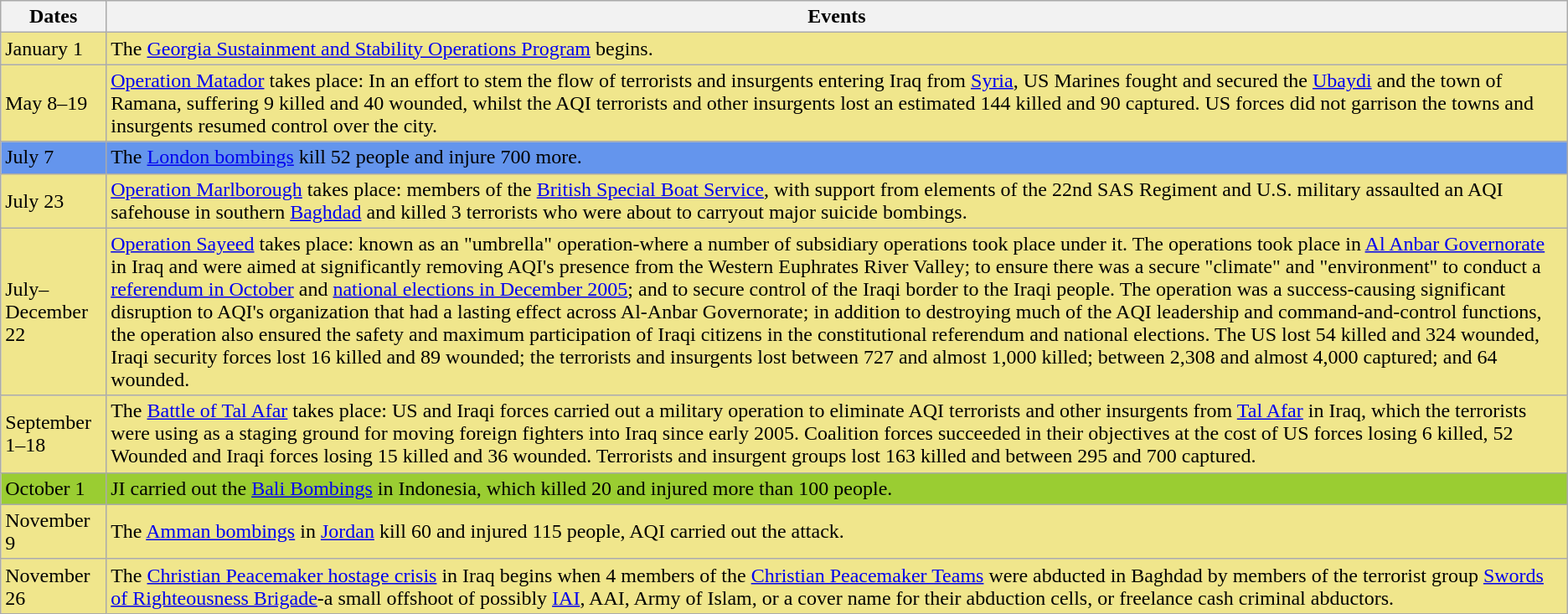<table class="wikitable">
<tr>
<th>Dates</th>
<th>Events</th>
</tr>
<tr style="background:khaki">
<td>January 1</td>
<td>The <a href='#'>Georgia Sustainment and Stability Operations Program</a> begins.</td>
</tr>
<tr style="background:khaki">
<td>May 8–19</td>
<td><a href='#'>Operation Matador</a> takes place: In an effort to stem the flow of terrorists and insurgents entering Iraq from <a href='#'>Syria</a>, US Marines fought and secured the <a href='#'>Ubaydi</a> and the town of Ramana, suffering 9 killed and 40 wounded, whilst the AQI terrorists and other insurgents lost an estimated 144 killed and 90 captured. US forces did not garrison the towns and insurgents resumed control over the city.</td>
</tr>
<tr style="background:cornflowerblue">
<td>July 7</td>
<td>The <a href='#'>London bombings</a> kill 52 people and injure 700 more.</td>
</tr>
<tr style="background:khaki">
<td>July 23</td>
<td><a href='#'>Operation Marlborough</a> takes place: members of the <a href='#'>British Special Boat Service</a>, with support from elements of the 22nd SAS Regiment and U.S. military assaulted an AQI safehouse in southern <a href='#'>Baghdad</a> and killed 3 terrorists who were about to carryout major suicide bombings.</td>
</tr>
<tr style="background:khaki">
<td>July–December 22</td>
<td><a href='#'>Operation Sayeed</a> takes place: known as an "umbrella" operation-where a number of subsidiary operations took place under it. The operations took place in <a href='#'>Al Anbar Governorate</a> in Iraq and were aimed at significantly removing AQI's presence from the Western Euphrates River Valley; to ensure there was a secure "climate" and "environment" to conduct a <a href='#'>referendum in October</a> and <a href='#'>national elections in December 2005</a>; and to secure control of the Iraqi border to the Iraqi people. The operation was a success-causing significant disruption to AQI's organization that had a lasting effect across Al-Anbar Governorate; in addition to destroying much of the AQI leadership and command-and-control functions, the operation also ensured the safety and maximum participation of Iraqi citizens in the constitutional referendum and national elections. The US lost 54 killed and 324 wounded, Iraqi security forces lost 16 killed and 89 wounded; the terrorists and insurgents lost between 727 and almost 1,000 killed; between 2,308 and almost 4,000 captured; and 64 wounded.</td>
</tr>
<tr style="background:khaki">
<td>September 1–18</td>
<td>The <a href='#'>Battle of Tal Afar</a> takes place: US and Iraqi forces carried out a military operation to eliminate AQI terrorists and other insurgents from <a href='#'>Tal Afar</a> in Iraq, which the terrorists were using as a staging ground for moving foreign fighters into Iraq since early 2005. Coalition forces succeeded in their objectives at the cost of US forces losing 6 killed, 52 Wounded and Iraqi forces losing 15 killed and 36 wounded. Terrorists and insurgent groups lost 163 killed and between 295 and 700 captured.</td>
</tr>
<tr style="background:yellowgreen">
<td>October 1</td>
<td>JI carried out the <a href='#'>Bali Bombings</a> in Indonesia, which killed 20 and injured more than 100 people.</td>
</tr>
<tr style="background:khaki">
<td>November 9</td>
<td>The <a href='#'>Amman bombings</a> in <a href='#'>Jordan</a> kill 60 and injured 115 people, AQI carried out the attack.</td>
</tr>
<tr style="background:khaki">
<td>November 26</td>
<td>The <a href='#'>Christian Peacemaker hostage crisis</a> in Iraq begins when 4 members of the <a href='#'>Christian Peacemaker Teams</a> were abducted in Baghdad by members of the terrorist group <a href='#'>Swords of Righteousness Brigade</a>-a small offshoot of possibly <a href='#'>IAI</a>, AAI, Army of Islam, or a cover name for their abduction cells, or freelance cash criminal abductors.</td>
</tr>
</table>
